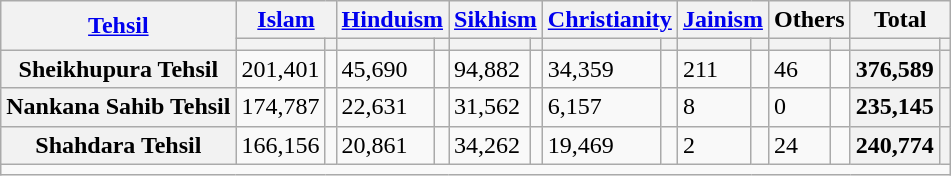<table class="wikitable sortable">
<tr>
<th rowspan="2"><a href='#'>Tehsil</a></th>
<th colspan="2"><a href='#'>Islam</a> </th>
<th colspan="2"><a href='#'>Hinduism</a> </th>
<th colspan="2"><a href='#'>Sikhism</a> </th>
<th colspan="2"><a href='#'>Christianity</a> </th>
<th colspan="2"><a href='#'>Jainism</a> </th>
<th colspan="2">Others</th>
<th colspan="2">Total</th>
</tr>
<tr>
<th><a href='#'></a></th>
<th></th>
<th></th>
<th></th>
<th></th>
<th></th>
<th></th>
<th></th>
<th></th>
<th></th>
<th></th>
<th></th>
<th></th>
<th></th>
</tr>
<tr>
<th>Sheikhupura Tehsil</th>
<td>201,401</td>
<td></td>
<td>45,690</td>
<td></td>
<td>94,882</td>
<td></td>
<td>34,359</td>
<td></td>
<td>211</td>
<td></td>
<td>46</td>
<td></td>
<th>376,589</th>
<th></th>
</tr>
<tr>
<th>Nankana Sahib Tehsil</th>
<td>174,787</td>
<td></td>
<td>22,631</td>
<td></td>
<td>31,562</td>
<td></td>
<td>6,157</td>
<td></td>
<td>8</td>
<td></td>
<td>0</td>
<td></td>
<th>235,145</th>
<th></th>
</tr>
<tr>
<th>Shahdara Tehsil</th>
<td>166,156</td>
<td></td>
<td>20,861</td>
<td></td>
<td>34,262</td>
<td></td>
<td>19,469</td>
<td></td>
<td>2</td>
<td></td>
<td>24</td>
<td></td>
<th>240,774</th>
<th></th>
</tr>
<tr class="sortbottom">
<td colspan="15"></td>
</tr>
</table>
